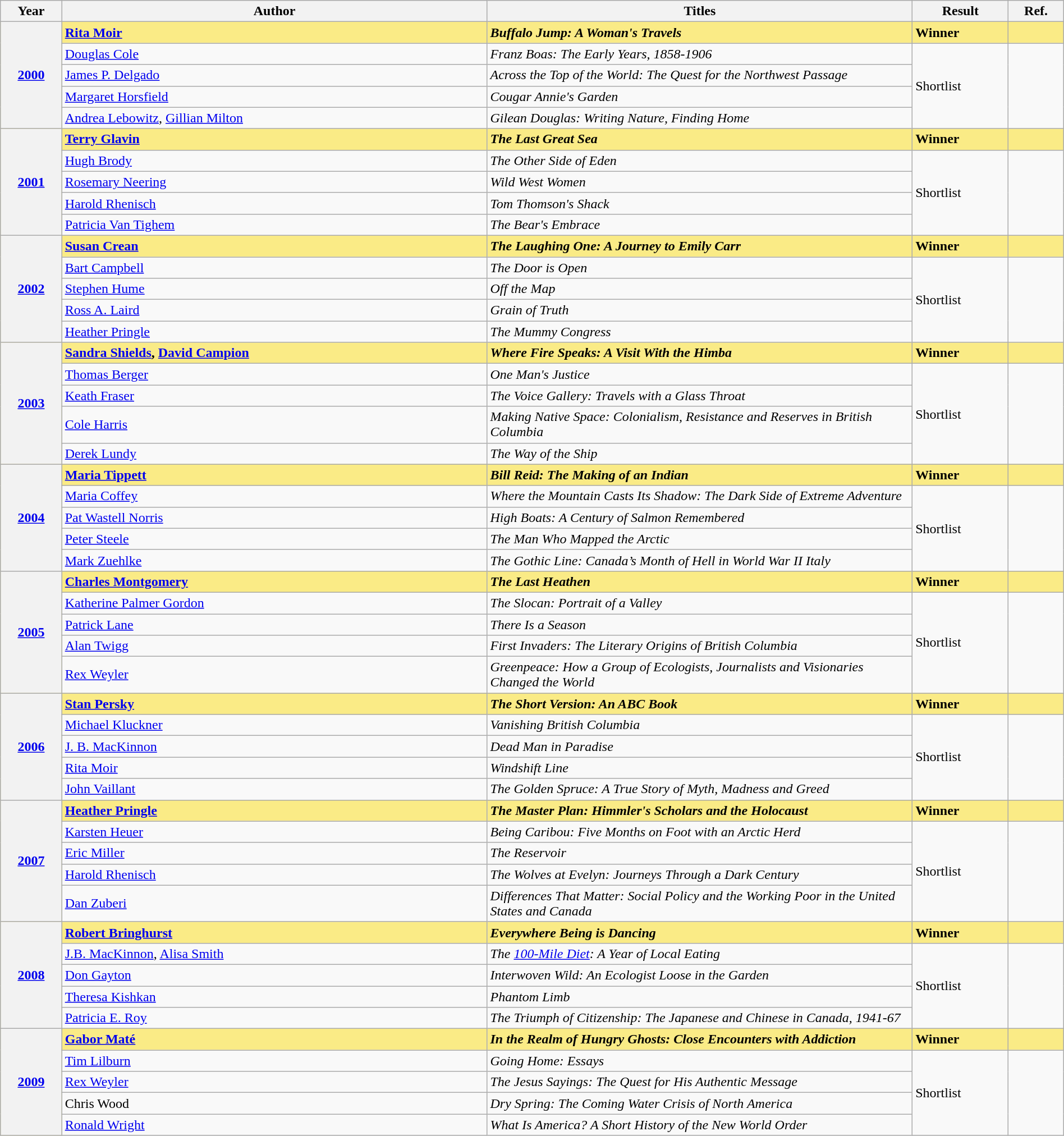<table class="wikitable" width=100%>
<tr>
<th>Year</th>
<th width=40%>Author</th>
<th width=40%>Titles</th>
<th>Result</th>
<th>Ref.</th>
</tr>
<tr style=background:#FAEB86>
<th rowspan="5"><a href='#'>2000</a></th>
<td><strong><a href='#'>Rita Moir</a></strong></td>
<td><strong><em>Buffalo Jump: A Woman's Travels</em></strong></td>
<td><strong>Winner</strong></td>
<td></td>
</tr>
<tr>
<td><a href='#'>Douglas Cole</a></td>
<td><em>Franz Boas: The Early Years, 1858-1906</em></td>
<td rowspan=4>Shortlist</td>
<td rowspan=4></td>
</tr>
<tr>
<td><a href='#'>James P. Delgado</a></td>
<td><em>Across the Top of the World: The Quest for the Northwest Passage</em></td>
</tr>
<tr>
<td><a href='#'>Margaret Horsfield</a></td>
<td><em>Cougar Annie's Garden</em></td>
</tr>
<tr>
<td><a href='#'>Andrea Lebowitz</a>, <a href='#'>Gillian Milton</a></td>
<td><em>Gilean Douglas: Writing Nature, Finding Home</em></td>
</tr>
<tr style=background:#FAEB86>
<th rowspan="5"><a href='#'>2001</a></th>
<td><strong><a href='#'>Terry Glavin</a></strong></td>
<td><strong><em>The Last Great Sea</em></strong></td>
<td><strong>Winner</strong></td>
<td></td>
</tr>
<tr>
<td><a href='#'>Hugh Brody</a></td>
<td><em>The Other Side of Eden</em></td>
<td rowspan=4>Shortlist</td>
<td rowspan=4></td>
</tr>
<tr>
<td><a href='#'>Rosemary Neering</a></td>
<td><em>Wild West Women</em></td>
</tr>
<tr>
<td><a href='#'>Harold Rhenisch</a></td>
<td><em>Tom Thomson's Shack</em></td>
</tr>
<tr>
<td><a href='#'>Patricia Van Tighem</a></td>
<td><em>The Bear's Embrace</em></td>
</tr>
<tr style=background:#FAEB86>
<th rowspan="5"><a href='#'>2002</a></th>
<td><strong><a href='#'>Susan Crean</a></strong></td>
<td><strong><em>The Laughing One: A Journey to Emily Carr</em></strong></td>
<td><strong>Winner</strong></td>
<td></td>
</tr>
<tr>
<td><a href='#'>Bart Campbell</a></td>
<td><em>The Door is Open</em></td>
<td rowspan=4>Shortlist</td>
<td rowspan=4></td>
</tr>
<tr>
<td><a href='#'>Stephen Hume</a></td>
<td><em>Off the Map</em></td>
</tr>
<tr>
<td><a href='#'>Ross A. Laird</a></td>
<td><em>Grain of Truth</em></td>
</tr>
<tr>
<td><a href='#'>Heather Pringle</a></td>
<td><em>The Mummy Congress</em></td>
</tr>
<tr style=background:#FAEB86>
<th rowspan="5"><a href='#'>2003</a></th>
<td><strong><a href='#'>Sandra Shields</a>, <a href='#'>David Campion</a></strong></td>
<td><strong><em>Where Fire Speaks: A Visit With the Himba</em></strong></td>
<td><strong>Winner</strong></td>
<td></td>
</tr>
<tr>
<td><a href='#'>Thomas Berger</a></td>
<td><em>One Man's Justice</em></td>
<td rowspan=4>Shortlist</td>
<td rowspan=4></td>
</tr>
<tr>
<td><a href='#'>Keath Fraser</a></td>
<td><em>The Voice Gallery: Travels with a Glass Throat</em></td>
</tr>
<tr>
<td><a href='#'>Cole Harris</a></td>
<td><em>Making Native Space: Colonialism, Resistance and Reserves in British Columbia</em></td>
</tr>
<tr>
<td><a href='#'>Derek Lundy</a></td>
<td><em>The Way of the Ship</em></td>
</tr>
<tr style=background:#FAEB86>
<th rowspan="5"><a href='#'>2004</a></th>
<td><strong><a href='#'>Maria Tippett</a></strong></td>
<td><strong><em>Bill Reid: The Making of an Indian</em></strong></td>
<td><strong>Winner</strong></td>
<td></td>
</tr>
<tr>
<td><a href='#'>Maria Coffey</a></td>
<td><em>Where the Mountain Casts Its Shadow: The Dark Side of Extreme Adventure</em></td>
<td rowspan=4>Shortlist</td>
<td rowspan=4></td>
</tr>
<tr>
<td><a href='#'>Pat Wastell Norris</a></td>
<td><em>High Boats: A Century of Salmon Remembered</em></td>
</tr>
<tr>
<td><a href='#'>Peter Steele</a></td>
<td><em>The Man Who Mapped the Arctic</em></td>
</tr>
<tr>
<td><a href='#'>Mark Zuehlke</a></td>
<td><em>The Gothic Line: Canada’s Month of Hell in World War II Italy</em></td>
</tr>
<tr style=background:#FAEB86>
<th rowspan="5"><a href='#'>2005</a></th>
<td><strong><a href='#'>Charles Montgomery</a></strong></td>
<td><strong><em>The Last Heathen</em></strong></td>
<td><strong>Winner</strong></td>
<td></td>
</tr>
<tr>
<td><a href='#'>Katherine Palmer Gordon</a></td>
<td><em>The Slocan: Portrait of a Valley</em></td>
<td rowspan=4>Shortlist</td>
<td rowspan=4></td>
</tr>
<tr>
<td><a href='#'>Patrick Lane</a></td>
<td><em>There Is a Season</em></td>
</tr>
<tr>
<td><a href='#'>Alan Twigg</a></td>
<td><em>First Invaders: The Literary Origins of British Columbia</em></td>
</tr>
<tr>
<td><a href='#'>Rex Weyler</a></td>
<td><em>Greenpeace: How a Group of Ecologists, Journalists and Visionaries Changed the World</em></td>
</tr>
<tr style=background:#FAEB86>
<th rowspan="5"><a href='#'>2006</a></th>
<td><strong><a href='#'>Stan Persky</a></strong></td>
<td><strong><em>The Short Version: An ABC Book</em></strong></td>
<td><strong>Winner</strong></td>
<td></td>
</tr>
<tr>
<td><a href='#'>Michael Kluckner</a></td>
<td><em>Vanishing British Columbia</em></td>
<td rowspan=4>Shortlist</td>
<td rowspan=4></td>
</tr>
<tr>
<td><a href='#'>J. B. MacKinnon</a></td>
<td><em>Dead Man in Paradise </em></td>
</tr>
<tr>
<td><a href='#'>Rita Moir</a></td>
<td><em>Windshift Line</em></td>
</tr>
<tr>
<td><a href='#'>John Vaillant</a></td>
<td><em>The Golden Spruce: A True Story of Myth, Madness and Greed</em></td>
</tr>
<tr style=background:#FAEB86>
<th rowspan="5"><a href='#'>2007</a></th>
<td><strong><a href='#'>Heather Pringle</a></strong></td>
<td><strong><em>The Master Plan: Himmler's Scholars and the Holocaust</em></strong></td>
<td><strong>Winner</strong></td>
<td></td>
</tr>
<tr>
<td><a href='#'>Karsten Heuer</a></td>
<td><em>Being Caribou: Five Months on Foot with an Arctic Herd</em></td>
<td rowspan=4>Shortlist</td>
<td rowspan=4></td>
</tr>
<tr>
<td><a href='#'>Eric Miller</a></td>
<td><em>The Reservoir</em></td>
</tr>
<tr>
<td><a href='#'>Harold Rhenisch</a></td>
<td><em>The Wolves at Evelyn: Journeys Through a Dark Century</em></td>
</tr>
<tr>
<td><a href='#'>Dan Zuberi</a></td>
<td><em>Differences That Matter: Social Policy and the Working Poor in the United States and Canada</em></td>
</tr>
<tr style=background:#FAEB86>
<th rowspan="5"><a href='#'>2008</a></th>
<td><strong><a href='#'>Robert Bringhurst</a></strong></td>
<td><strong><em>Everywhere Being is Dancing</em></strong></td>
<td><strong>Winner</strong></td>
<td></td>
</tr>
<tr>
<td><a href='#'>J.B. MacKinnon</a>, <a href='#'>Alisa Smith</a></td>
<td><em>The <a href='#'>100-Mile Diet</a>: A Year of Local Eating</em></td>
<td rowspan=4>Shortlist</td>
<td rowspan=4></td>
</tr>
<tr>
<td><a href='#'>Don Gayton</a></td>
<td><em>Interwoven Wild: An Ecologist Loose in the Garden</em></td>
</tr>
<tr>
<td><a href='#'>Theresa Kishkan</a></td>
<td><em>Phantom Limb</em></td>
</tr>
<tr>
<td><a href='#'>Patricia E. Roy</a></td>
<td><em>The Triumph of Citizenship: The Japanese and Chinese in Canada, 1941-67</em></td>
</tr>
<tr style=background:#FAEB86>
<th rowspan="5"><a href='#'>2009</a></th>
<td><strong><a href='#'>Gabor Maté</a></strong></td>
<td><strong><em>In the Realm of Hungry Ghosts: Close Encounters with Addiction</em></strong></td>
<td><strong>Winner</strong></td>
<td></td>
</tr>
<tr>
<td><a href='#'>Tim Lilburn</a></td>
<td><em>Going Home: Essays</em></td>
<td rowspan=4>Shortlist</td>
<td rowspan=4></td>
</tr>
<tr>
<td><a href='#'>Rex Weyler</a></td>
<td><em>The Jesus Sayings: The Quest for His Authentic Message</em></td>
</tr>
<tr>
<td>Chris Wood</td>
<td><em>Dry Spring: The Coming Water Crisis of North America</em></td>
</tr>
<tr>
<td><a href='#'>Ronald Wright</a></td>
<td><em>What Is America? A Short History of the New World Order</em></td>
</tr>
</table>
